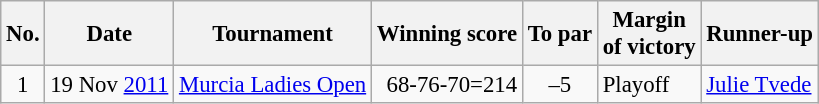<table class="wikitable" style="font-size:95%;">
<tr>
<th>No.</th>
<th>Date</th>
<th>Tournament</th>
<th>Winning score</th>
<th>To par</th>
<th>Margin<br>of victory</th>
<th>Runner-up</th>
</tr>
<tr>
<td align=center>1</td>
<td align=right>19 Nov <a href='#'>2011</a></td>
<td><a href='#'>Murcia Ladies Open</a></td>
<td align=right>68-76-70=214</td>
<td align=center>–5</td>
<td>Playoff</td>
<td> <a href='#'>Julie Tvede</a></td>
</tr>
</table>
